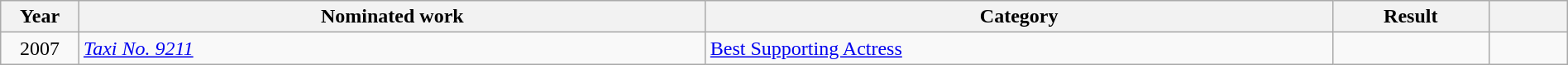<table class="wikitable sortable" width=100%>
<tr>
<th width=5%>Year</th>
<th width=40%>Nominated work</th>
<th width=40%>Category</th>
<th width=10%>Result</th>
<th width=5%></th>
</tr>
<tr>
<td style="text-align:center;">2007</td>
<td><em><a href='#'>Taxi No. 9211</a></em></td>
<td><a href='#'>Best Supporting Actress</a></td>
<td></td>
<td style="text-align:center;"></td>
</tr>
</table>
